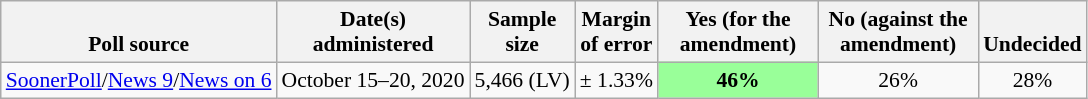<table class="wikitable" style="font-size:90%;text-align:center;">
<tr valign=bottom>
<th>Poll source</th>
<th>Date(s)<br>administered</th>
<th>Sample<br>size</th>
<th>Margin<br>of error</th>
<th style="width:100px;">Yes (for the amendment)</th>
<th style="width:100px;">No (against the amendment)</th>
<th>Undecided</th>
</tr>
<tr>
<td style="text-align:left;"><a href='#'>SoonerPoll</a>/<a href='#'>News 9</a>/<a href='#'>News on 6</a></td>
<td>October 15–20, 2020</td>
<td>5,466 (LV)</td>
<td>± 1.33%</td>
<td style="background: rgb(153, 255, 153);"><strong>46%</strong></td>
<td>26%</td>
<td>28%</td>
</tr>
</table>
